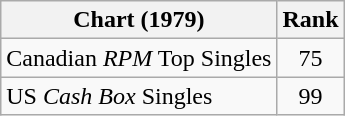<table class="wikitable">
<tr>
<th align="left">Chart (1979)</th>
<th style="text-align:center;">Rank</th>
</tr>
<tr>
<td>Canadian <em>RPM</em> Top Singles</td>
<td style="text-align:center;">75</td>
</tr>
<tr>
<td>US <em>Cash Box</em> Singles</td>
<td style="text-align:center;">99</td>
</tr>
</table>
